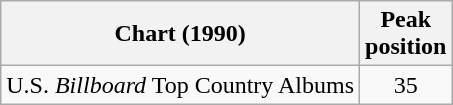<table class="wikitable">
<tr>
<th>Chart (1990)</th>
<th>Peak<br>position</th>
</tr>
<tr>
<td>U.S. <em>Billboard</em> Top Country Albums</td>
<td align="center">35</td>
</tr>
</table>
